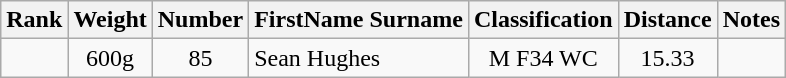<table class="wikitable sortable" style="text-align:center">
<tr>
<th>Rank</th>
<th>Weight</th>
<th>Number</th>
<th>FirstName Surname</th>
<th>Classification</th>
<th>Distance</th>
<th>Notes</th>
</tr>
<tr>
<td></td>
<td>600g</td>
<td>85</td>
<td style="text-align:left"> Sean Hughes</td>
<td>M F34 WC</td>
<td>15.33</td>
<td></td>
</tr>
</table>
